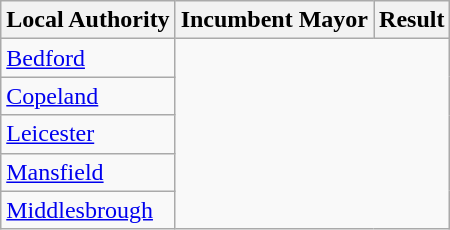<table class="wikitable sortable" style="valign:top">
<tr>
<th scope="col">Local Authority</th>
<th colspan=2>Incumbent Mayor</th>
<th colspan=2>Result</th>
</tr>
<tr>
<td scope="row" style="text-align: left;"><a href='#'>Bedford</a><br>
</td>
</tr>
<tr>
<td scope="row" style="text-align: left;"><a href='#'>Copeland</a><br>
</td>
</tr>
<tr>
<td scope="row" style="text-align: left;"><a href='#'>Leicester</a><br>
</td>
</tr>
<tr>
<td scope="row" style="text-align: left;"><a href='#'>Mansfield</a><br>
</td>
</tr>
<tr>
<td scope="row" style="text-align: left;"><a href='#'>Middlesbrough</a><br>
</td>
</tr>
</table>
